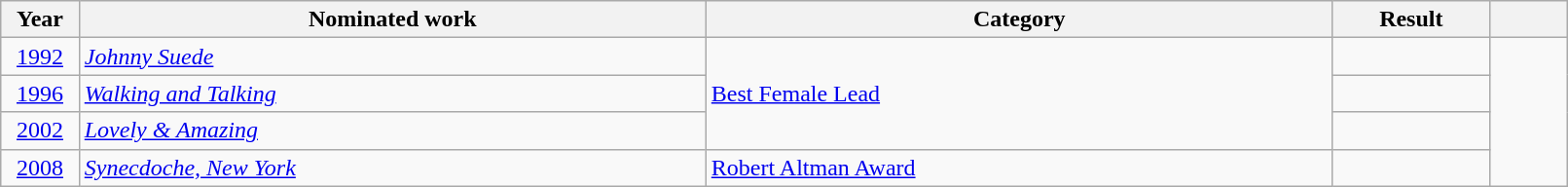<table class="wikitable" width=85%>
<tr>
<th width=5%>Year</th>
<th width=40%>Nominated work</th>
<th width=40%>Category</th>
<th width=10%>Result</th>
<th width=5%></th>
</tr>
<tr>
<td style="text-align:center;"><a href='#'>1992</a></td>
<td><em><a href='#'>Johnny Suede</a></em></td>
<td rowspan="3"><a href='#'>Best Female Lead</a></td>
<td></td>
<td rowspan="4"></td>
</tr>
<tr>
<td style="text-align:center;"><a href='#'>1996</a></td>
<td><em><a href='#'>Walking and Talking</a></em></td>
<td></td>
</tr>
<tr>
<td style="text-align:center;"><a href='#'>2002</a></td>
<td><em><a href='#'>Lovely & Amazing</a></em></td>
<td></td>
</tr>
<tr>
<td style="text-align:center;"><a href='#'>2008</a></td>
<td><em><a href='#'>Synecdoche, New York</a></em></td>
<td><a href='#'>Robert Altman Award</a></td>
<td></td>
</tr>
</table>
